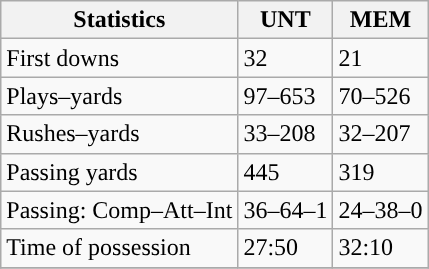<table class="wikitable" style="float: left;">
<tr>
<th>Statistics</th>
<th>UNT</th>
<th>MEM</th>
</tr>
<tr>
<td>First downs</td>
<td>32</td>
<td>21</td>
</tr>
<tr>
<td>Plays–yards</td>
<td>97–653</td>
<td>70–526</td>
</tr>
<tr>
<td>Rushes–yards</td>
<td>33–208</td>
<td>32–207</td>
</tr>
<tr>
<td>Passing yards</td>
<td>445</td>
<td>319</td>
</tr>
<tr>
<td>Passing: Comp–Att–Int</td>
<td>36–64–1</td>
<td>24–38–0</td>
</tr>
<tr>
<td>Time of possession</td>
<td>27:50</td>
<td>32:10</td>
</tr>
<tr>
</tr>
</table>
